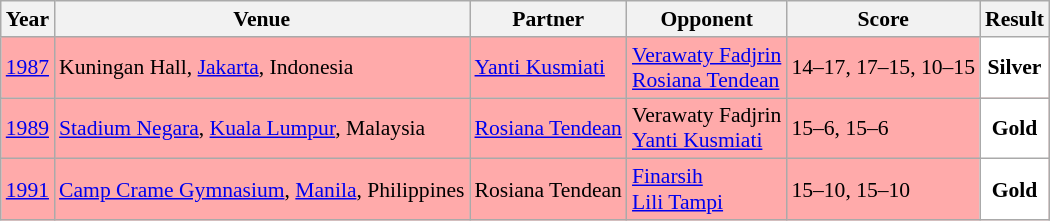<table class="sortable wikitable" style="font-size: 90%;">
<tr>
<th>Year</th>
<th>Venue</th>
<th>Partner</th>
<th>Opponent</th>
<th>Score</th>
<th>Result</th>
</tr>
<tr style="background:#FFAAAA">
<td align="center"><a href='#'>1987</a></td>
<td align="left">Kuningan Hall, <a href='#'>Jakarta</a>, Indonesia</td>
<td align="left"> <a href='#'>Yanti Kusmiati</a></td>
<td align="left"> <a href='#'>Verawaty Fadjrin</a><br> <a href='#'>Rosiana Tendean</a></td>
<td align="left">14–17, 17–15, 10–15</td>
<td style="text-align: center; background:white"> <strong>Silver</strong></td>
</tr>
<tr style="background:#FFAAAA">
<td align="center"><a href='#'>1989</a></td>
<td align="left"><a href='#'>Stadium Negara</a>, <a href='#'>Kuala Lumpur</a>, Malaysia</td>
<td align="left"> <a href='#'>Rosiana Tendean</a></td>
<td align="left"> Verawaty Fadjrin<br> <a href='#'>Yanti Kusmiati</a></td>
<td align="left">15–6, 15–6</td>
<td style="text-align: center; background:white"> <strong>Gold</strong></td>
</tr>
<tr style="background:#FFAAAA">
<td align="center"><a href='#'>1991</a></td>
<td align="left"><a href='#'>Camp Crame Gymnasium</a>, <a href='#'>Manila</a>, Philippines</td>
<td align="left"> Rosiana Tendean</td>
<td align="left"> <a href='#'>Finarsih</a><br> <a href='#'>Lili Tampi</a></td>
<td align="left">15–10, 15–10</td>
<td style="text-align: center; background:white"> <strong>Gold</strong></td>
</tr>
</table>
